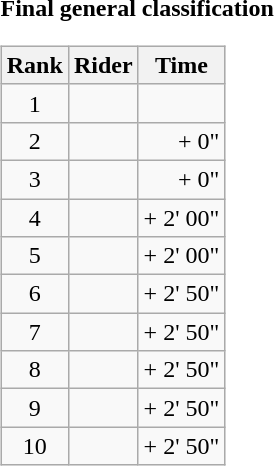<table>
<tr>
<td><strong>Final general classification</strong><br><table class="wikitable">
<tr>
<th scope="col">Rank</th>
<th scope="col">Rider</th>
<th scope="col">Time</th>
</tr>
<tr>
<td style="text-align:center;">1</td>
<td></td>
<td style="text-align:right;"></td>
</tr>
<tr>
<td style="text-align:center;">2</td>
<td></td>
<td style="text-align:right;">+ 0"</td>
</tr>
<tr>
<td style="text-align:center;">3</td>
<td></td>
<td style="text-align:right;">+ 0"</td>
</tr>
<tr>
<td style="text-align:center;">4</td>
<td></td>
<td style="text-align:right;">+ 2' 00"</td>
</tr>
<tr>
<td style="text-align:center;">5</td>
<td></td>
<td style="text-align:right;">+ 2' 00"</td>
</tr>
<tr>
<td style="text-align:center;">6</td>
<td></td>
<td style="text-align:right;">+ 2' 50"</td>
</tr>
<tr>
<td style="text-align:center;">7</td>
<td></td>
<td style="text-align:right;">+ 2' 50"</td>
</tr>
<tr>
<td style="text-align:center;">8</td>
<td></td>
<td style="text-align:right;">+ 2' 50"</td>
</tr>
<tr>
<td style="text-align:center;">9</td>
<td></td>
<td style="text-align:right;">+ 2' 50"</td>
</tr>
<tr>
<td style="text-align:center;">10</td>
<td></td>
<td style="text-align:right;">+ 2' 50"</td>
</tr>
</table>
</td>
</tr>
</table>
